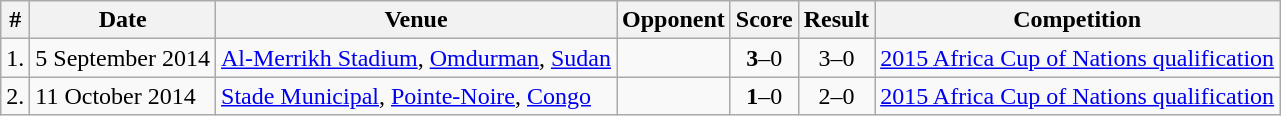<table class="wikitable">
<tr>
<th>#</th>
<th>Date</th>
<th>Venue</th>
<th>Opponent</th>
<th>Score</th>
<th>Result</th>
<th>Competition</th>
</tr>
<tr>
<td>1.</td>
<td>5 September 2014</td>
<td><a href='#'>Al-Merrikh Stadium</a>, <a href='#'>Omdurman</a>, <a href='#'>Sudan</a></td>
<td></td>
<td align=center><strong>3</strong>–0</td>
<td align=center>3–0</td>
<td><a href='#'>2015 Africa Cup of Nations qualification</a></td>
</tr>
<tr>
<td>2.</td>
<td>11 October 2014</td>
<td><a href='#'>Stade Municipal</a>, <a href='#'>Pointe-Noire</a>, <a href='#'>Congo</a></td>
<td></td>
<td align=center><strong>1</strong>–0</td>
<td align=center>2–0</td>
<td><a href='#'>2015 Africa Cup of Nations qualification</a></td>
</tr>
</table>
